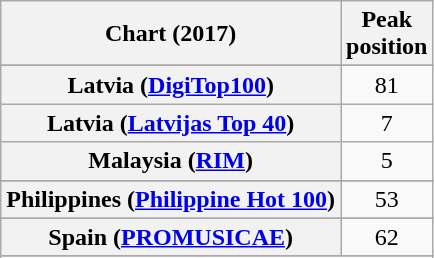<table class="wikitable sortable plainrowheaders" style="text-align:center">
<tr>
<th scope="col">Chart (2017)</th>
<th scope="col">Peak<br> position</th>
</tr>
<tr>
</tr>
<tr>
</tr>
<tr>
</tr>
<tr>
</tr>
<tr>
</tr>
<tr>
</tr>
<tr>
</tr>
<tr>
</tr>
<tr>
</tr>
<tr>
</tr>
<tr>
</tr>
<tr>
</tr>
<tr>
</tr>
<tr>
</tr>
<tr>
</tr>
<tr>
<th scope="row">Latvia (<a href='#'>DigiTop100</a>)</th>
<td>81</td>
</tr>
<tr>
<th scope="row">Latvia (<a href='#'>Latvijas Top 40</a>)</th>
<td>7</td>
</tr>
<tr>
<th scope="row">Malaysia (<a href='#'>RIM</a>)</th>
<td>5</td>
</tr>
<tr>
</tr>
<tr>
</tr>
<tr>
</tr>
<tr>
</tr>
<tr>
<th scope="row">Philippines (<a href='#'>Philippine Hot 100</a>)</th>
<td>53</td>
</tr>
<tr>
</tr>
<tr>
</tr>
<tr>
</tr>
<tr>
</tr>
<tr>
<th scope="row">Spain (<a href='#'>PROMUSICAE</a>)</th>
<td>62</td>
</tr>
<tr>
</tr>
<tr>
</tr>
<tr>
</tr>
<tr>
</tr>
<tr>
</tr>
</table>
